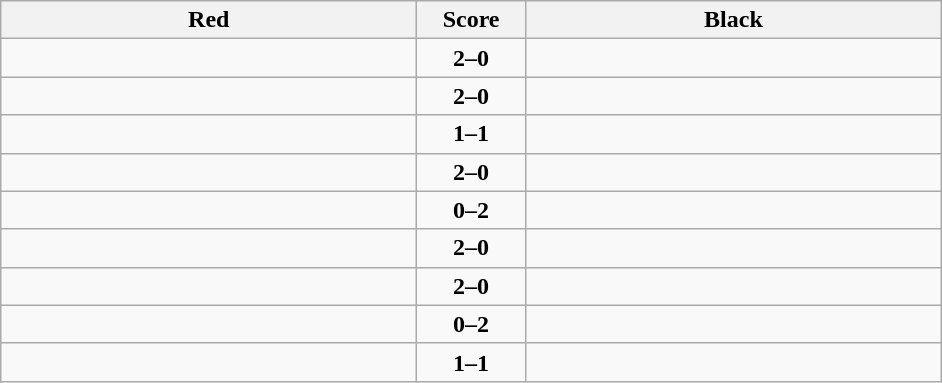<table class="wikitable" style="text-align: center;">
<tr>
<th align="right" width="270">Red</th>
<th width="65">Score</th>
<th align="left" width="270">Black</th>
</tr>
<tr>
<td align=left><strong></strong></td>
<td align=center><strong>2–0</strong></td>
<td align=left></td>
</tr>
<tr>
<td align=left><strong></strong></td>
<td align=center><strong>2–0</strong></td>
<td align=left></td>
</tr>
<tr>
<td align=left></td>
<td align=center><strong>1–1</strong></td>
<td align=left></td>
</tr>
<tr>
<td align=left><strong></strong></td>
<td align=center><strong>2–0</strong></td>
<td align=left></td>
</tr>
<tr>
<td align=left></td>
<td align=center><strong>0–2</strong></td>
<td align=left><strong></strong></td>
</tr>
<tr>
<td align=left><strong></strong></td>
<td align=center><strong>2–0</strong></td>
<td align=left></td>
</tr>
<tr>
<td align=left><strong></strong></td>
<td align=center><strong>2–0</strong></td>
<td align=left></td>
</tr>
<tr>
<td align=left></td>
<td align=center><strong>0–2</strong></td>
<td align=left><strong></strong></td>
</tr>
<tr>
<td align=left></td>
<td align=center><strong>1–1</strong></td>
<td align=left></td>
</tr>
</table>
